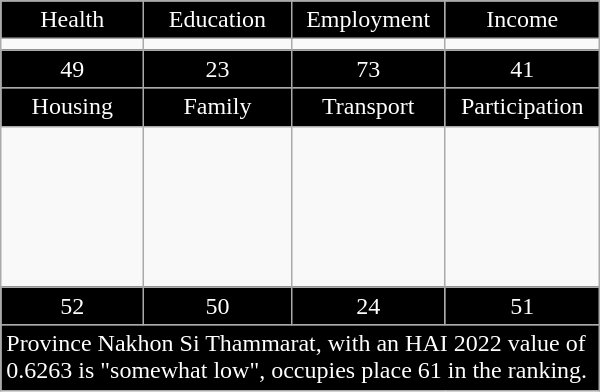<table class="wikitable floatright" style="width:400px;">
<tr>
<td style="text-align:center; width:100px; background:black; color:white;">Health</td>
<td style="text-align:center; width:100px; background:black; color:white;">Education</td>
<td style="text-align:center; width:100px; background:black; color:white;">Employment</td>
<td style="text-align:center; width:100px; background:black; color:white;">Income</td>
</tr>
<tr>
<td></td>
<td></td>
<td></td>
<td></td>
</tr>
<tr>
<td style="text-align:center; background:black; color:white;">49</td>
<td style="text-align:center; background:black; color:white;">23</td>
<td style="text-align:center; background:black; color:white;">73</td>
<td style="text-align:center; background:black; color:white;">41</td>
</tr>
<tr>
<td style="text-align:center; background:black; color:white;">Housing</td>
<td style="text-align:center; background:black; color:white;">Family</td>
<td style="text-align:center; background:black; color:white;">Transport</td>
<td style="text-align:center; background:black; color:white;">Participation</td>
</tr>
<tr>
<td style="height:100px;"></td>
<td></td>
<td></td>
<td></td>
</tr>
<tr>
<td style="text-align:center; background:black; color:white;">52</td>
<td style="text-align:center; background:black; color:white;">50</td>
<td style="text-align:center; background:black; color:white;">24</td>
<td style="text-align:center; background:black; color:white;">51</td>
</tr>
<tr>
<td colspan="4"; style="background:black; color:white;">Province Nakhon Si Thammarat, with an HAI 2022 value of 0.6263 is "somewhat low", occupies place 61 in the ranking.</td>
</tr>
</table>
